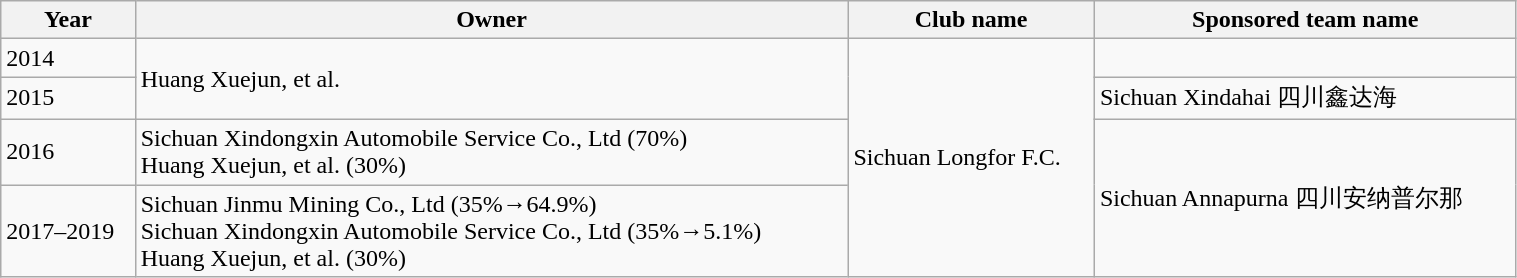<table class="wikitable" border="1" width=80%>
<tr>
<th>Year</th>
<th>Owner</th>
<th>Club name</th>
<th>Sponsored team name</th>
</tr>
<tr>
<td>2014</td>
<td rowspan="2">Huang Xuejun, et al.</td>
<td rowspan="4">Sichuan Longfor F.C.</td>
<td></td>
</tr>
<tr>
<td>2015</td>
<td>Sichuan Xindahai 四川鑫达海</td>
</tr>
<tr>
<td>2016</td>
<td>Sichuan Xindongxin Automobile Service Co., Ltd (70%) <br> Huang Xuejun, et al. (30%)</td>
<td rowspan="2">Sichuan Annapurna 四川安纳普尔那</td>
</tr>
<tr>
<td>2017–2019</td>
<td>Sichuan Jinmu Mining Co., Ltd (35%→64.9%) <br> Sichuan Xindongxin Automobile Service Co., Ltd (35%→5.1%) <br> Huang Xuejun, et al. (30%)</td>
</tr>
</table>
